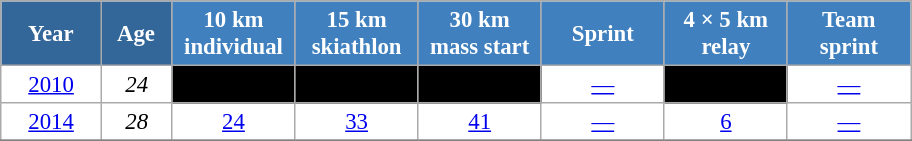<table class="wikitable" style="font-size:95%; text-align:center; border:grey solid 1px; border-collapse:collapse; background:#ffffff;">
<tr>
<th style="background-color:#369; color:white; width:60px;"> Year </th>
<th style="background-color:#369; color:white; width:40px;"> Age </th>
<th style="background-color:#4180be; color:white; width:75px;"> 10 km <br> individual </th>
<th style="background-color:#4180be; color:white; width:75px;"> 15 km <br> skiathlon </th>
<th style="background-color:#4180be; color:white; width:75px;"> 30 km <br> mass start </th>
<th style="background-color:#4180be; color:white; width:75px;"> Sprint </th>
<th style="background-color:#4180be; color:white; width:75px;"> 4 × 5 km <br> relay </th>
<th style="background-color:#4180be; color:white; width:75px;"> Team <br> sprint </th>
</tr>
<tr>
<td><a href='#'>2010</a></td>
<td><em>24</em></td>
<td style="background:#000; color:#fff;"><a href='#'><span></span></a></td>
<td style="background:#000; color:#fff;"><a href='#'><span></span></a></td>
<td style="background:#000; color:#fff;"><a href='#'><span></span></a></td>
<td><a href='#'>—</a></td>
<td style="background:#000; color:#fff;"><a href='#'><span></span></a></td>
<td><a href='#'>—</a></td>
</tr>
<tr>
<td><a href='#'>2014</a></td>
<td><em>28</em></td>
<td><a href='#'>24</a></td>
<td><a href='#'>33</a></td>
<td><a href='#'>41</a></td>
<td><a href='#'>—</a></td>
<td><a href='#'>6</a></td>
<td><a href='#'>—</a></td>
</tr>
<tr>
</tr>
</table>
